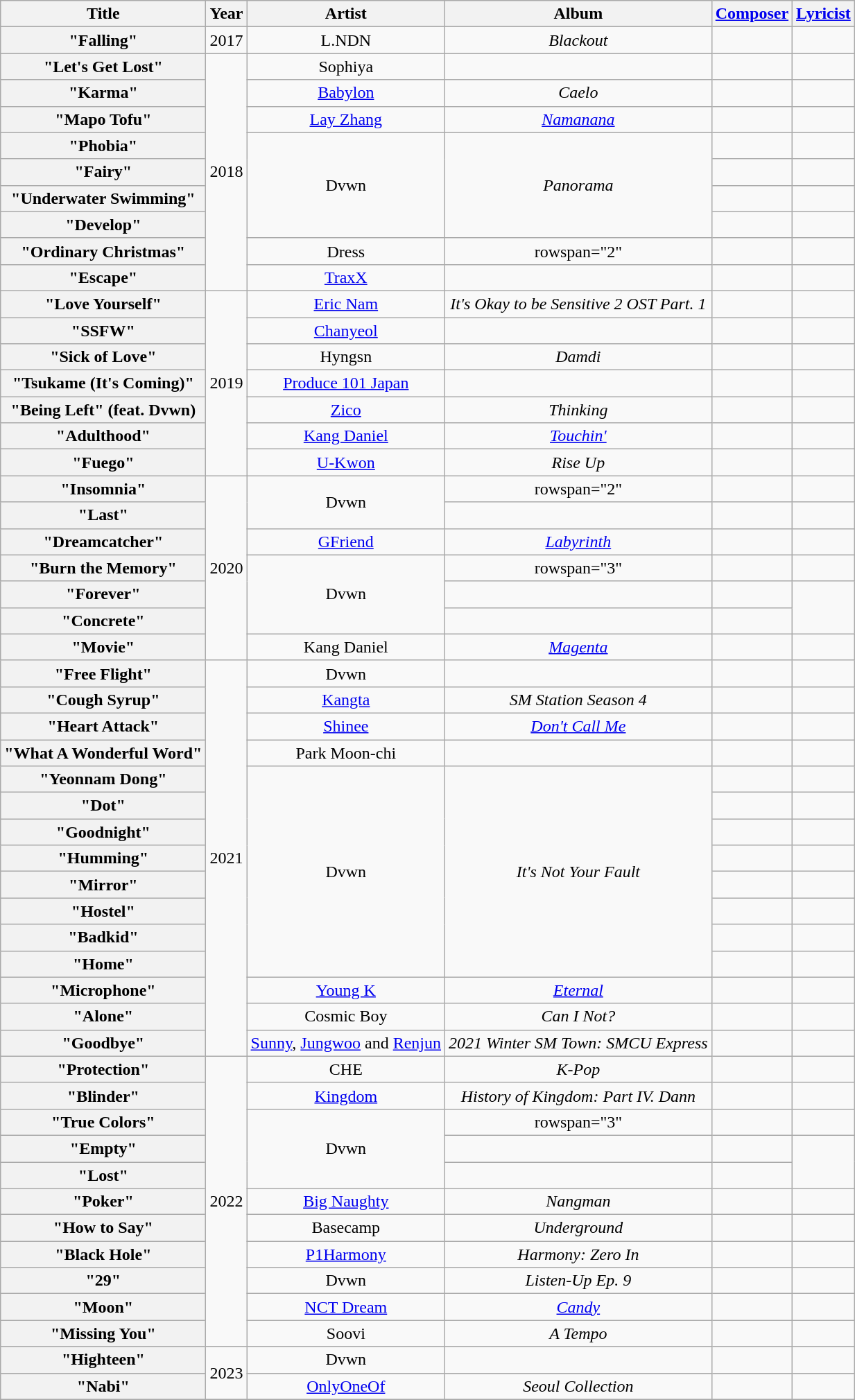<table class="wikitable plainrowheaders" style="text-align:center">
<tr>
<th scope="col">Title</th>
<th scope="col">Year</th>
<th scope="col">Artist</th>
<th scope="col">Album</th>
<th scope="col"><a href='#'>Composer</a></th>
<th scope="col"><a href='#'>Lyricist</a></th>
</tr>
<tr>
<th scope=row>"Falling" </th>
<td>2017</td>
<td>L.NDN</td>
<td><em>Blackout</em></td>
<td></td>
<td></td>
</tr>
<tr>
<th scope=row>"Let's Get Lost" </th>
<td rowspan="9">2018</td>
<td>Sophiya</td>
<td></td>
<td></td>
<td></td>
</tr>
<tr>
<th scope=row>"Karma"</th>
<td><a href='#'>Babylon</a></td>
<td><em>Caelo</em></td>
<td></td>
<td></td>
</tr>
<tr>
<th scope=row>"Mapo Tofu"</th>
<td><a href='#'>Lay Zhang</a></td>
<td><em><a href='#'>Namanana</a></em></td>
<td></td>
<td></td>
</tr>
<tr>
<th scope=row>"Phobia"</th>
<td rowspan="4">Dvwn</td>
<td rowspan="4"><em>Panorama</em></td>
<td></td>
<td></td>
</tr>
<tr>
<th scope=row>"Fairy"</th>
<td></td>
<td></td>
</tr>
<tr>
<th scope=row>"Underwater Swimming" </th>
<td></td>
<td></td>
</tr>
<tr>
<th scope=row>"Develop"</th>
<td></td>
<td></td>
</tr>
<tr>
<th scope=row>"Ordinary Christmas"</th>
<td>Dress</td>
<td>rowspan="2" </td>
<td></td>
<td></td>
</tr>
<tr>
<th scope=row>"Escape"</th>
<td><a href='#'>TraxX</a></td>
<td></td>
<td></td>
</tr>
<tr>
<th scope=row>"Love Yourself"</th>
<td rowspan="7">2019</td>
<td><a href='#'>Eric Nam</a></td>
<td><em>It's Okay to be Sensitive 2 OST Part. 1</em></td>
<td></td>
<td></td>
</tr>
<tr>
<th scope=row>"SSFW"</th>
<td><a href='#'>Chanyeol</a></td>
<td></td>
<td></td>
<td></td>
</tr>
<tr>
<th scope=row>"Sick of Love"</th>
<td>Hyngsn</td>
<td><em>Damdi</em></td>
<td></td>
<td></td>
</tr>
<tr>
<th scope=row>"Tsukame (It's Coming)"</th>
<td><a href='#'>Produce 101 Japan</a></td>
<td></td>
<td></td>
<td></td>
</tr>
<tr>
<th scope=row>"Being Left" (feat. Dvwn)</th>
<td><a href='#'>Zico</a></td>
<td><em>Thinking</em></td>
<td></td>
<td></td>
</tr>
<tr>
<th scope=row>"Adulthood"</th>
<td><a href='#'>Kang Daniel</a></td>
<td><em><a href='#'>Touchin'</a></em></td>
<td></td>
<td></td>
</tr>
<tr>
<th scope=row>"Fuego" </th>
<td><a href='#'>U-Kwon</a></td>
<td><em>Rise Up</em></td>
<td></td>
<td></td>
</tr>
<tr>
<th scope=row>"Insomnia" </th>
<td rowspan="7">2020</td>
<td rowspan="2">Dvwn</td>
<td>rowspan="2" </td>
<td></td>
<td></td>
</tr>
<tr>
<th scope=row>"Last"</th>
<td></td>
<td></td>
</tr>
<tr>
<th scope=row>"Dreamcatcher"</th>
<td><a href='#'>GFriend</a></td>
<td><em><a href='#'>Labyrinth</a></em></td>
<td></td>
<td></td>
</tr>
<tr>
<th scope=row>"Burn the Memory" </th>
<td rowspan="3">Dvwn</td>
<td>rowspan="3" </td>
<td></td>
<td></td>
</tr>
<tr>
<th scope=row>"Forever"</th>
<td></td>
<td></td>
</tr>
<tr>
<th scope=row>"Concrete" </th>
<td></td>
<td></td>
</tr>
<tr>
<th scope=row>"Movie"</th>
<td>Kang Daniel</td>
<td><em><a href='#'>Magenta</a></em></td>
<td></td>
<td></td>
</tr>
<tr>
<th scope=row>"Free Flight"</th>
<td rowspan="15">2021</td>
<td>Dvwn</td>
<td></td>
<td></td>
<td></td>
</tr>
<tr>
<th scope=row>"Cough Syrup"</th>
<td><a href='#'>Kangta</a></td>
<td><em>SM Station Season 4</em></td>
<td></td>
<td></td>
</tr>
<tr>
<th scope=row>"Heart Attack"</th>
<td><a href='#'>Shinee</a></td>
<td><em><a href='#'>Don't Call Me</a></em></td>
<td></td>
<td></td>
</tr>
<tr>
<th scope=row>"What A Wonderful Word" </th>
<td>Park Moon-chi</td>
<td></td>
<td></td>
<td></td>
</tr>
<tr>
<th scope=row>"Yeonnam Dong" </th>
<td rowspan="8">Dvwn</td>
<td rowspan="8"><em>It's Not Your Fault</em></td>
<td></td>
<td></td>
</tr>
<tr>
<th scope=row>"Dot"</th>
<td></td>
<td></td>
</tr>
<tr>
<th scope=row>"Goodnight" </th>
<td></td>
<td></td>
</tr>
<tr>
<th scope=row>"Humming" </th>
<td></td>
<td></td>
</tr>
<tr>
<th scope=row>"Mirror"</th>
<td></td>
<td></td>
</tr>
<tr>
<th scope=row>"Hostel" </th>
<td></td>
<td></td>
</tr>
<tr>
<th scope=row>"Badkid"</th>
<td></td>
<td></td>
</tr>
<tr>
<th scope=row>"Home"</th>
<td></td>
<td></td>
</tr>
<tr>
<th scope=row>"Microphone" </th>
<td><a href='#'>Young K</a></td>
<td><em><a href='#'>Eternal</a></em></td>
<td></td>
<td></td>
</tr>
<tr>
<th scope=row>"Alone" </th>
<td>Cosmic Boy</td>
<td><em>Can I Not?</em></td>
<td></td>
<td></td>
</tr>
<tr>
<th scope=row>"Goodbye"</th>
<td><a href='#'>Sunny</a>, <a href='#'>Jungwoo</a> and <a href='#'>Renjun</a></td>
<td><em>2021 Winter SM Town: SMCU Express</em></td>
<td></td>
<td></td>
</tr>
<tr>
<th scope=row>"Protection" </th>
<td rowspan="11">2022</td>
<td>CHE</td>
<td><em>K-Pop</em></td>
<td></td>
<td></td>
</tr>
<tr>
<th scope=row>"Blinder"</th>
<td><a href='#'>Kingdom</a></td>
<td><em>History of Kingdom: Part IV. Dann</em></td>
<td></td>
<td></td>
</tr>
<tr>
<th scope=row>"True Colors"</th>
<td rowspan="3">Dvwn</td>
<td>rowspan="3" </td>
<td></td>
<td></td>
</tr>
<tr>
<th scope=row>"Empty"</th>
<td></td>
<td></td>
</tr>
<tr>
<th scope=row>"Lost"</th>
<td></td>
<td></td>
</tr>
<tr>
<th scope=row>"Poker" </th>
<td><a href='#'>Big Naughty</a></td>
<td><em>Nangman</em></td>
<td></td>
<td></td>
</tr>
<tr>
<th scope=row>"How to Say" </th>
<td>Basecamp</td>
<td><em>Underground</em></td>
<td></td>
<td></td>
</tr>
<tr>
<th scope=row>"Black Hole"</th>
<td><a href='#'>P1Harmony</a></td>
<td><em>Harmony: Zero In</em></td>
<td></td>
<td></td>
</tr>
<tr>
<th scope=row>"29" </th>
<td>Dvwn</td>
<td><em>Listen-Up Ep. 9</em></td>
<td></td>
<td></td>
</tr>
<tr>
<th scope=row>"Moon"</th>
<td><a href='#'>NCT Dream</a></td>
<td><em><a href='#'>Candy</a></em></td>
<td></td>
<td></td>
</tr>
<tr>
<th scope=row>"Missing You" </th>
<td>Soovi</td>
<td><em>A Tempo</em></td>
<td></td>
<td></td>
</tr>
<tr>
<th scope=row>"Highteen"</th>
<td rowspan="2">2023</td>
<td>Dvwn</td>
<td></td>
<td></td>
<td></td>
</tr>
<tr>
<th scope=row>"Nabi"</th>
<td><a href='#'>OnlyOneOf</a></td>
<td><em>Seoul Collection</em></td>
<td></td>
<td></td>
</tr>
<tr>
</tr>
</table>
